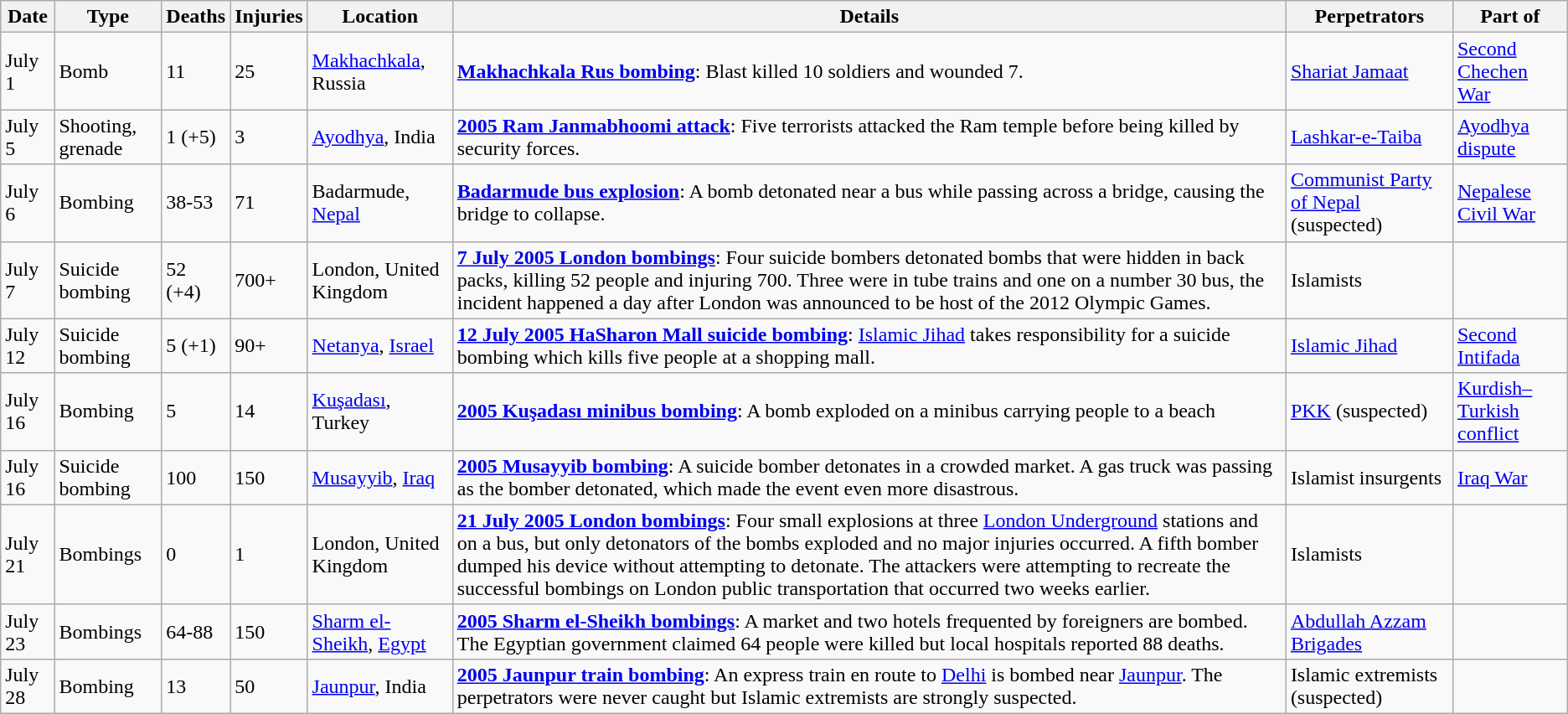<table class="wikitable sortable" id="terrorIncidents2005Jul">
<tr>
<th>Date</th>
<th>Type</th>
<th>Deaths</th>
<th>Injuries</th>
<th>Location</th>
<th>Details</th>
<th>Perpetrators</th>
<th>Part of</th>
</tr>
<tr>
<td>July 1</td>
<td>Bomb</td>
<td>11</td>
<td>25</td>
<td><a href='#'>Makhachkala</a>, Russia</td>
<td><strong><a href='#'>Makhachkala Rus bombing</a></strong>: Blast killed 10 soldiers and wounded 7.</td>
<td><a href='#'>Shariat Jamaat</a></td>
<td><a href='#'>Second Chechen War</a></td>
</tr>
<tr>
<td>July 5</td>
<td>Shooting, grenade</td>
<td>1 (+5)</td>
<td>3</td>
<td><a href='#'>Ayodhya</a>, India</td>
<td><strong><a href='#'>2005 Ram Janmabhoomi attack</a></strong>: Five terrorists attacked the Ram temple before being killed by security forces.</td>
<td><a href='#'>Lashkar-e-Taiba</a></td>
<td><a href='#'>Ayodhya dispute</a></td>
</tr>
<tr>
<td>July 6</td>
<td>Bombing</td>
<td>38-53</td>
<td>71</td>
<td>Badarmude, <a href='#'>Nepal</a></td>
<td><strong><a href='#'>Badarmude bus explosion</a></strong>: A bomb detonated near a bus while passing across a bridge, causing the bridge to collapse.</td>
<td><a href='#'>Communist Party of Nepal</a> (suspected)</td>
<td><a href='#'>Nepalese Civil War</a></td>
</tr>
<tr>
<td>July 7</td>
<td>Suicide bombing</td>
<td>52 (+4)</td>
<td>700+</td>
<td>London, United Kingdom</td>
<td><strong><a href='#'>7 July 2005 London bombings</a></strong>: Four suicide bombers detonated bombs that were hidden in back packs, killing 52 people and injuring 700. Three were in tube trains and one on a number 30 bus, the incident happened a day after London was announced to be host of the 2012 Olympic Games.</td>
<td>Islamists</td>
<td></td>
</tr>
<tr Islamic Terrorism in Europe>
<td>July 12</td>
<td>Suicide bombing</td>
<td>5 (+1)</td>
<td>90+</td>
<td><a href='#'>Netanya</a>, <a href='#'>Israel</a></td>
<td><strong><a href='#'>12 July 2005 HaSharon Mall suicide bombing</a></strong>: <a href='#'>Islamic Jihad</a> takes responsibility for a suicide bombing which kills five people at a shopping mall.</td>
<td><a href='#'>Islamic Jihad</a></td>
<td><a href='#'>Second Intifada</a></td>
</tr>
<tr>
<td>July 16</td>
<td>Bombing</td>
<td>5</td>
<td>14</td>
<td><a href='#'>Kuşadası</a>, Turkey</td>
<td><strong><a href='#'>2005 Kuşadası minibus bombing</a></strong>: A bomb exploded on a minibus carrying people to a beach</td>
<td><a href='#'>PKK</a> (suspected)</td>
<td><a href='#'>Kurdish–Turkish conflict</a></td>
</tr>
<tr>
<td>July 16</td>
<td>Suicide bombing</td>
<td>100</td>
<td>150</td>
<td><a href='#'>Musayyib</a>, <a href='#'>Iraq</a></td>
<td><strong><a href='#'>2005 Musayyib bombing</a></strong>: A suicide bomber detonates in a crowded market. A gas truck was passing as the bomber detonated, which made the event even more disastrous.</td>
<td>Islamist insurgents</td>
<td><a href='#'>Iraq War</a></td>
</tr>
<tr>
<td>July 21</td>
<td>Bombings</td>
<td>0</td>
<td>1</td>
<td>London, United Kingdom</td>
<td><strong><a href='#'>21 July 2005 London bombings</a></strong>: Four small explosions at three <a href='#'>London Underground</a> stations and on a bus, but only detonators of the bombs exploded and no major injuries occurred. A fifth bomber dumped his device without attempting to detonate. The attackers were attempting to recreate the successful bombings on London public transportation that occurred two weeks earlier.</td>
<td>Islamists</td>
<td></td>
</tr>
<tr>
<td>July 23</td>
<td>Bombings</td>
<td>64-88</td>
<td>150</td>
<td><a href='#'>Sharm el-Sheikh</a>, <a href='#'>Egypt</a></td>
<td><strong><a href='#'>2005 Sharm el-Sheikh bombings</a></strong>: A market and two hotels frequented by foreigners are bombed. The Egyptian government claimed 64 people were killed but local hospitals reported 88 deaths.</td>
<td><a href='#'>Abdullah Azzam Brigades</a></td>
<td></td>
</tr>
<tr>
<td>July 28</td>
<td>Bombing</td>
<td>13</td>
<td>50</td>
<td><a href='#'>Jaunpur</a>, India</td>
<td><strong><a href='#'>2005 Jaunpur train bombing</a></strong>: An express train en route to <a href='#'>Delhi</a> is bombed near <a href='#'>Jaunpur</a>. The perpetrators were never caught but Islamic extremists are strongly suspected.</td>
<td>Islamic extremists (suspected)</td>
<td></td>
</tr>
</table>
